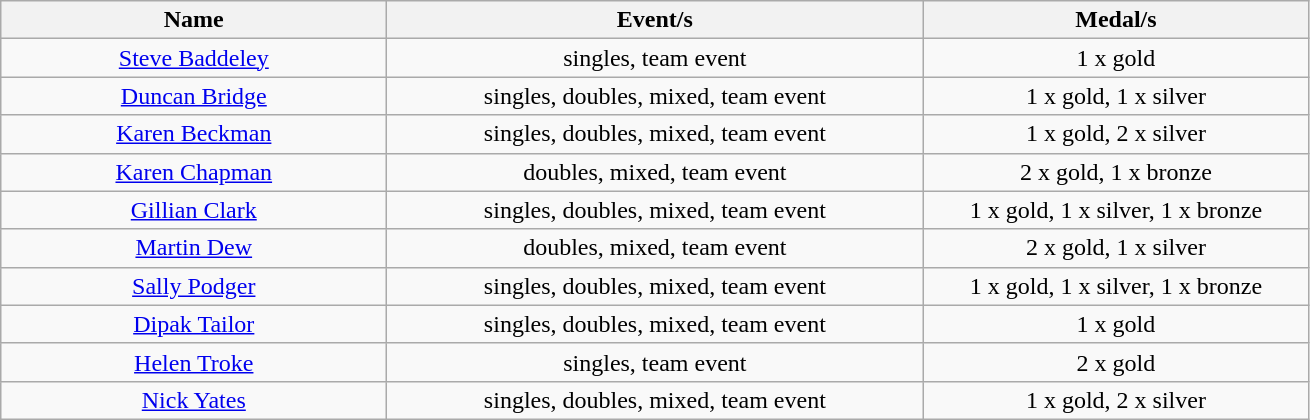<table class="wikitable" style="text-align: center">
<tr>
<th width=250>Name</th>
<th width=350>Event/s</th>
<th width=250>Medal/s</th>
</tr>
<tr>
<td><a href='#'>Steve Baddeley</a></td>
<td>singles, team event</td>
<td>1 x gold</td>
</tr>
<tr>
<td><a href='#'>Duncan Bridge</a></td>
<td>singles, doubles, mixed, team event</td>
<td>1 x gold, 1 x silver</td>
</tr>
<tr>
<td><a href='#'>Karen Beckman</a></td>
<td>singles, doubles, mixed, team event</td>
<td>1 x gold, 2 x silver</td>
</tr>
<tr>
<td><a href='#'>Karen Chapman</a></td>
<td>doubles, mixed, team event</td>
<td>2 x gold, 1 x bronze</td>
</tr>
<tr>
<td><a href='#'>Gillian Clark</a></td>
<td>singles, doubles, mixed, team event</td>
<td>1 x gold, 1 x silver, 1 x bronze</td>
</tr>
<tr>
<td><a href='#'>Martin Dew</a></td>
<td>doubles, mixed, team event</td>
<td>2 x gold, 1 x silver</td>
</tr>
<tr>
<td><a href='#'>Sally Podger</a></td>
<td>singles, doubles, mixed, team event</td>
<td>1 x gold, 1 x silver, 1 x bronze</td>
</tr>
<tr>
<td><a href='#'>Dipak Tailor</a></td>
<td>singles, doubles, mixed, team event</td>
<td>1 x gold</td>
</tr>
<tr>
<td><a href='#'>Helen Troke</a></td>
<td>singles, team event</td>
<td>2 x gold</td>
</tr>
<tr>
<td><a href='#'>Nick Yates</a></td>
<td>singles, doubles, mixed, team event</td>
<td>1 x gold, 2 x silver</td>
</tr>
</table>
